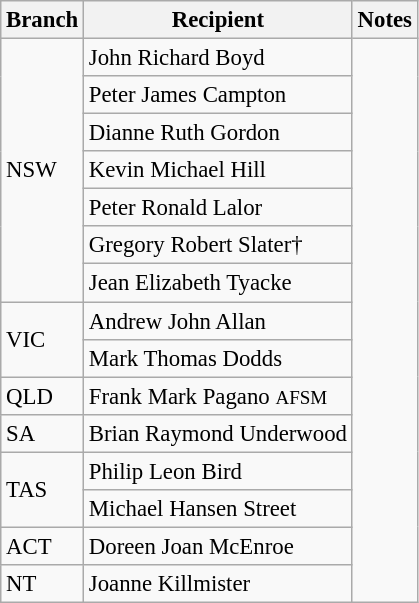<table class="wikitable" style="font-size:95%;">
<tr>
<th>Branch</th>
<th>Recipient</th>
<th>Notes</th>
</tr>
<tr>
<td rowspan=7>NSW</td>
<td>John Richard Boyd</td>
<td rowspan=20></td>
</tr>
<tr>
<td>Peter James Campton</td>
</tr>
<tr>
<td>Dianne Ruth Gordon</td>
</tr>
<tr>
<td>Kevin Michael Hill</td>
</tr>
<tr>
<td>Peter Ronald Lalor</td>
</tr>
<tr>
<td>Gregory Robert Slater†</td>
</tr>
<tr>
<td>Jean Elizabeth Tyacke</td>
</tr>
<tr>
<td rowspan=2>VIC</td>
<td>Andrew John Allan</td>
</tr>
<tr>
<td>Mark Thomas Dodds</td>
</tr>
<tr>
<td>QLD</td>
<td>Frank Mark Pagano <small>AFSM</small></td>
</tr>
<tr>
<td>SA</td>
<td>Brian Raymond Underwood</td>
</tr>
<tr>
<td rowspan=2>TAS</td>
<td>Philip Leon Bird</td>
</tr>
<tr>
<td>Michael Hansen Street</td>
</tr>
<tr>
<td>ACT</td>
<td>Doreen Joan McEnroe</td>
</tr>
<tr>
<td>NT</td>
<td>Joanne Killmister</td>
</tr>
</table>
